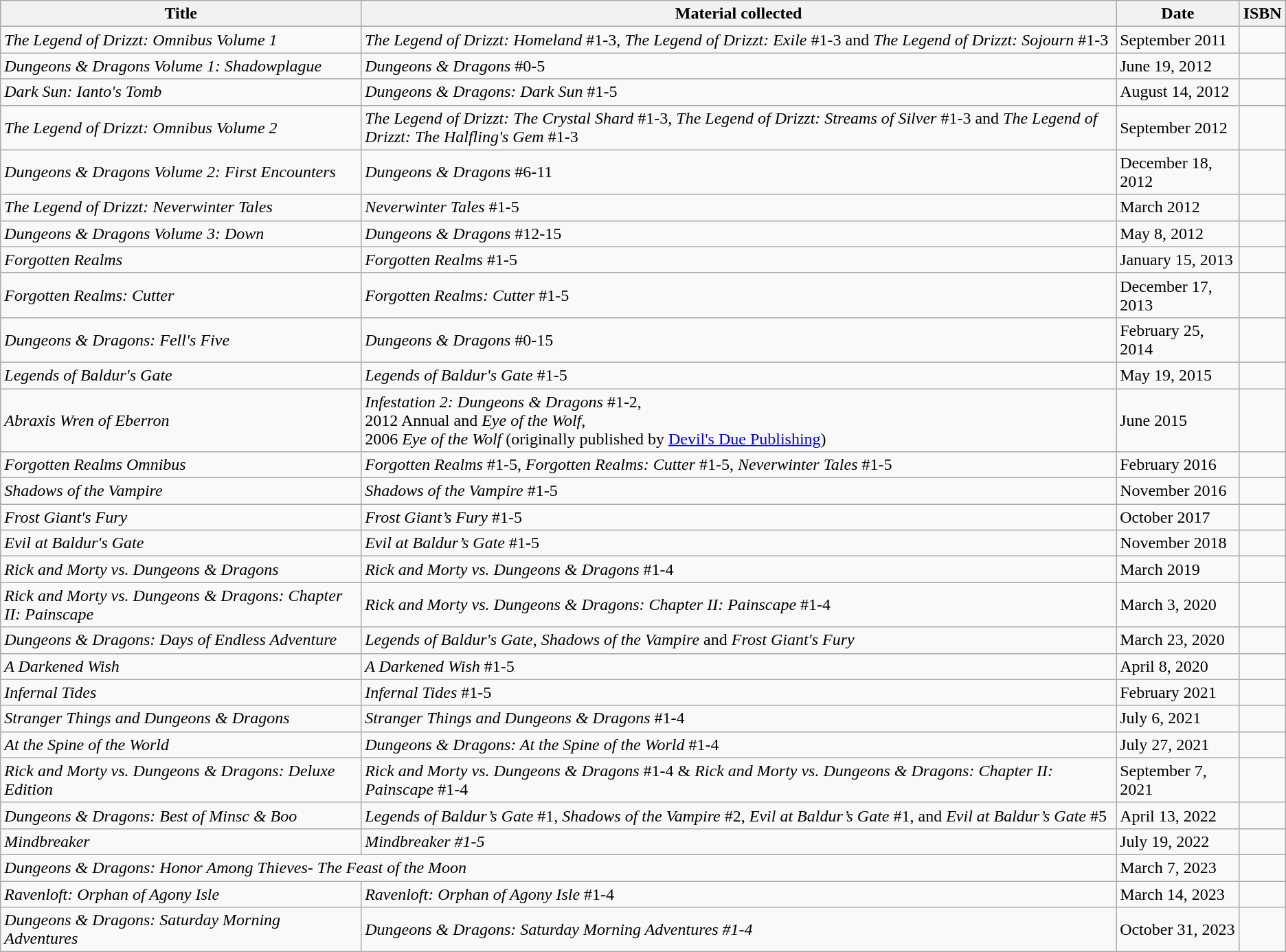<table class="wikitable">
<tr>
<th>Title</th>
<th>Material collected</th>
<th>Date</th>
<th>ISBN</th>
</tr>
<tr>
<td><em>The Legend of Drizzt: Omnibus Volume 1</em></td>
<td><em>The Legend of Drizzt: Homeland</em> #1-3, <em>The Legend of Drizzt: Exile</em> #1-3 and <em>The Legend of Drizzt: Sojourn</em> #1-3</td>
<td>September 2011</td>
<td></td>
</tr>
<tr>
<td><em>Dungeons & Dragons Volume 1: Shadowplague</em></td>
<td><em>Dungeons & Dragons</em> #0-5</td>
<td>June 19, 2012</td>
<td></td>
</tr>
<tr>
<td><em>Dark Sun: Ianto's Tomb</em></td>
<td><em>Dungeons & Dragons: Dark Sun</em> #1-5</td>
<td>August 14, 2012</td>
<td></td>
</tr>
<tr>
<td><em>The Legend of Drizzt: Omnibus Volume 2</em></td>
<td><em>The Legend of Drizzt: The Crystal Shard</em> #1-3, <em>The Legend of Drizzt: Streams of Silver</em> #1-3 and <em>The Legend of Drizzt: The Halfling's Gem</em> #1-3</td>
<td>September 2012</td>
<td></td>
</tr>
<tr>
<td><em>Dungeons & Dragons Volume 2: First Encounters</em></td>
<td><em>Dungeons & Dragons</em> #6-11</td>
<td>December 18, 2012</td>
<td></td>
</tr>
<tr>
<td><em>The Legend of Drizzt: Neverwinter Tales</em></td>
<td><em>Neverwinter Tales</em> #1-5</td>
<td>March 2012</td>
<td></td>
</tr>
<tr>
<td><em>Dungeons & Dragons Volume 3: Down</em></td>
<td><em>Dungeons & Dragons</em> #12-15</td>
<td>May 8, 2012</td>
<td></td>
</tr>
<tr>
<td><em>Forgotten Realms</em></td>
<td><em>Forgotten Realms</em> #1-5</td>
<td>January 15, 2013</td>
<td></td>
</tr>
<tr>
<td><em>Forgotten Realms: Cutter</em></td>
<td><em>Forgotten Realms: Cutter</em> #1-5</td>
<td>December 17, 2013</td>
<td></td>
</tr>
<tr>
<td><em>Dungeons & Dragons: Fell's Five</em></td>
<td><em>Dungeons & Dragons</em> #0-15</td>
<td>February 25, 2014</td>
<td></td>
</tr>
<tr>
<td><em>Legends of Baldur's Gate</em></td>
<td><em>Legends of Baldur's Gate</em> #1-5</td>
<td>May 19, 2015</td>
<td></td>
</tr>
<tr>
<td><em>Abraxis Wren of Eberron</em></td>
<td><em>Infestation 2: Dungeons & Dragons</em> #1-2,<br>2012 Annual and <em>Eye of the Wolf</em>,<br>2006 <em>Eye of the Wolf</em> (originally published by <a href='#'>Devil's Due Publishing</a>)</td>
<td>June 2015</td>
<td></td>
</tr>
<tr>
<td><em>Forgotten Realms Omnibus</em></td>
<td><em>Forgotten Realms</em> #1-5, <em>Forgotten Realms: Cutter</em> #1-5, <em>Neverwinter Tales</em> #1-5</td>
<td>February 2016</td>
<td></td>
</tr>
<tr>
<td><em>Shadows of the Vampire</em></td>
<td><em>Shadows of the Vampire</em> #1-5</td>
<td>November 2016</td>
<td></td>
</tr>
<tr>
<td><em>Frost Giant's Fury</em></td>
<td><em>Frost Giant’s Fury</em> #1-5</td>
<td>October 2017</td>
<td></td>
</tr>
<tr>
<td><em>Evil at Baldur's Gate</em></td>
<td><em>Evil at Baldur’s Gate</em> #1-5</td>
<td>November 2018</td>
<td></td>
</tr>
<tr>
<td><em>Rick and Morty vs. Dungeons & Dragons</em></td>
<td><em>Rick and Morty vs. Dungeons & Dragons</em> #1-4</td>
<td>March 2019</td>
<td></td>
</tr>
<tr>
<td><em>Rick and Morty vs. Dungeons & Dragons: Chapter II: Painscape</em></td>
<td><em>Rick and Morty vs. Dungeons & Dragons: Chapter II: Painscape</em> #1-4</td>
<td>March 3, 2020</td>
<td></td>
</tr>
<tr>
<td><em>Dungeons & Dragons: Days of Endless Adventure</em></td>
<td><em>Legends of Baldur's Gate</em>, <em>Shadows of the Vampire</em> and <em>Frost Giant's Fury</em></td>
<td>March 23, 2020</td>
<td></td>
</tr>
<tr>
<td><em>A Darkened Wish</em></td>
<td><em>A Darkened Wish</em> #1-5</td>
<td>April 8, 2020</td>
<td></td>
</tr>
<tr>
<td><em>Infernal Tides</em></td>
<td><em>Infernal Tides</em> #1-5</td>
<td>February 2021</td>
<td></td>
</tr>
<tr>
<td><em>Stranger Things and Dungeons & Dragons</em></td>
<td><em>Stranger Things and Dungeons & Dragons</em> #1-4</td>
<td>July 6, 2021</td>
<td></td>
</tr>
<tr>
<td><em>At the Spine of the World</em></td>
<td><em>Dungeons & Dragons: At the Spine of the World</em> #1-4</td>
<td>July 27, 2021</td>
<td></td>
</tr>
<tr>
<td><em>Rick and Morty vs. Dungeons & Dragons: Deluxe Edition</em></td>
<td><em>Rick and Morty vs. Dungeons & Dragons</em> #1-4 & <em>Rick and Morty vs. Dungeons & Dragons: Chapter II: Painscape</em> #1-4</td>
<td>September 7, 2021</td>
<td></td>
</tr>
<tr>
<td><em>Dungeons & Dragons: Best of Minsc & Boo</em></td>
<td><em>Legends of Baldur’s Gate</em> #1, <em>Shadows of the Vampire</em> #2, <em>Evil at Baldur’s Gate</em> #1, and <em>Evil at Baldur’s Gate</em> #5</td>
<td>April 13, 2022</td>
<td></td>
</tr>
<tr>
<td><em>Mindbreaker</em></td>
<td><em>Mindbreaker #1-5</em></td>
<td>July 19, 2022</td>
<td></td>
</tr>
<tr>
<td colspan="2"><em>Dungeons & Dragons: Honor Among Thieves- The Feast of the Moon</em></td>
<td>March 7, 2023</td>
<td></td>
</tr>
<tr>
<td><em>Ravenloft: Orphan of Agony Isle</em></td>
<td><em>Ravenloft: Orphan of Agony Isle</em> #1-4</td>
<td>March 14, 2023</td>
<td></td>
</tr>
<tr>
<td><em>Dungeons & Dragons: Saturday Morning Adventures</em></td>
<td><em>Dungeons & Dragons: Saturday Morning Adventures #1-4</em></td>
<td>October 31, 2023</td>
<td></td>
</tr>
</table>
